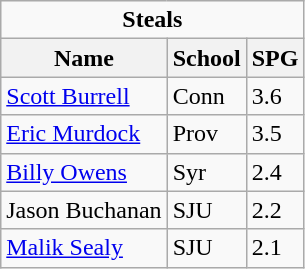<table class="wikitable">
<tr>
<td colspan=3 style="text-align:center;"><strong>Steals</strong></td>
</tr>
<tr>
<th>Name</th>
<th>School</th>
<th>SPG</th>
</tr>
<tr>
<td><a href='#'>Scott Burrell</a></td>
<td>Conn</td>
<td>3.6</td>
</tr>
<tr>
<td><a href='#'>Eric Murdock</a></td>
<td>Prov</td>
<td>3.5</td>
</tr>
<tr>
<td><a href='#'>Billy Owens</a></td>
<td>Syr</td>
<td>2.4</td>
</tr>
<tr>
<td>Jason Buchanan</td>
<td>SJU</td>
<td>2.2</td>
</tr>
<tr>
<td><a href='#'>Malik Sealy</a></td>
<td>SJU</td>
<td>2.1</td>
</tr>
</table>
